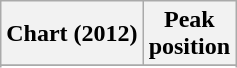<table class="wikitable sortable plainrowheaders">
<tr>
<th>Chart (2012)</th>
<th>Peak<br>position</th>
</tr>
<tr>
</tr>
<tr>
</tr>
<tr>
</tr>
<tr>
</tr>
<tr>
</tr>
<tr>
</tr>
<tr>
</tr>
<tr>
</tr>
<tr>
</tr>
<tr>
</tr>
<tr>
</tr>
<tr>
</tr>
<tr>
</tr>
<tr>
</tr>
<tr>
</tr>
</table>
